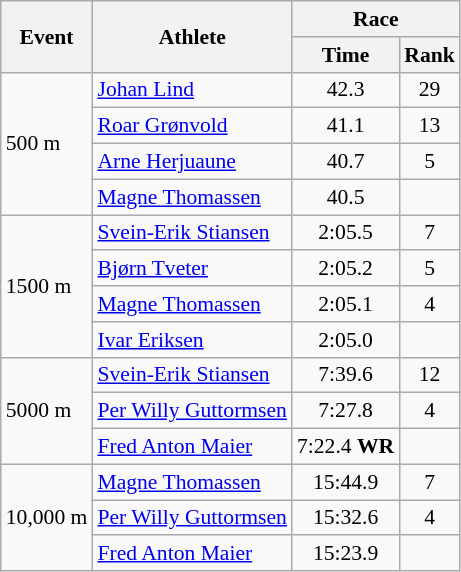<table class="wikitable" border="1" style="font-size:90%">
<tr>
<th rowspan=2>Event</th>
<th rowspan=2>Athlete</th>
<th colspan=2>Race</th>
</tr>
<tr>
<th>Time</th>
<th>Rank</th>
</tr>
<tr>
<td rowspan=4>500 m</td>
<td><a href='#'>Johan Lind</a></td>
<td align=center>42.3</td>
<td align=center>29</td>
</tr>
<tr>
<td><a href='#'>Roar Grønvold</a></td>
<td align=center>41.1</td>
<td align=center>13</td>
</tr>
<tr>
<td><a href='#'>Arne Herjuaune</a></td>
<td align=center>40.7</td>
<td align=center>5</td>
</tr>
<tr>
<td><a href='#'>Magne Thomassen</a></td>
<td align=center>40.5</td>
<td align=center></td>
</tr>
<tr>
<td rowspan=4>1500 m</td>
<td><a href='#'>Svein-Erik Stiansen</a></td>
<td align=center>2:05.5</td>
<td align=center>7</td>
</tr>
<tr>
<td><a href='#'>Bjørn Tveter</a></td>
<td align=center>2:05.2</td>
<td align=center>5</td>
</tr>
<tr>
<td><a href='#'>Magne Thomassen</a></td>
<td align=center>2:05.1</td>
<td align=center>4</td>
</tr>
<tr>
<td><a href='#'>Ivar Eriksen</a></td>
<td align=center>2:05.0</td>
<td align=center></td>
</tr>
<tr>
<td rowspan=3>5000 m</td>
<td><a href='#'>Svein-Erik Stiansen</a></td>
<td align=center>7:39.6</td>
<td align=center>12</td>
</tr>
<tr>
<td><a href='#'>Per Willy Guttormsen</a></td>
<td align=center>7:27.8</td>
<td align=center>4</td>
</tr>
<tr>
<td><a href='#'>Fred Anton Maier</a></td>
<td align=center>7:22.4 <strong>WR</strong></td>
<td align=center></td>
</tr>
<tr>
<td rowspan=3>10,000 m</td>
<td><a href='#'>Magne Thomassen</a></td>
<td align=center>15:44.9</td>
<td align=center>7</td>
</tr>
<tr>
<td><a href='#'>Per Willy Guttormsen</a></td>
<td align=center>15:32.6</td>
<td align=center>4</td>
</tr>
<tr>
<td><a href='#'>Fred Anton Maier</a></td>
<td align=center>15:23.9</td>
<td align=center></td>
</tr>
</table>
